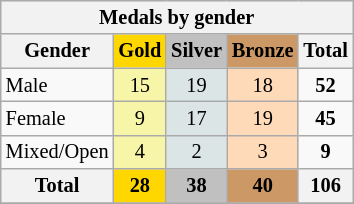<table class="wikitable sortable collapsible" style="font-size:85%; text-align:center;">
<tr style="background:#efefef;">
<th colspan=5>Medals by gender</th>
</tr>
<tr>
<th>Gender</th>
<th style="background-color:gold;">Gold</th>
<th style="background-color:silver;">Silver</th>
<th style="background-color:#c96;">Bronze</th>
<th>Total</th>
</tr>
<tr>
<td style="text-align:left;">Male</td>
<td style="background:#F7F6A8">15</td>
<td style="background:#DCE5E5">19</td>
<td style="background:#FFDAB9">18</td>
<td><strong>52</strong></td>
</tr>
<tr>
<td style="text-align:left;">Female</td>
<td style="background:#F7F6A8">9</td>
<td style="background:#DCE5E5">17</td>
<td style="background:#FFDAB9">19</td>
<td><strong>45</strong></td>
</tr>
<tr>
<td style="text-align:left;">Mixed/Open</td>
<td style="background:#F7F6A8">4</td>
<td style="background:#DCE5E5">2</td>
<td style="background:#FFDAB9">3</td>
<td><strong>9</strong></td>
</tr>
<tr>
<th>Total</th>
<th style="background:gold;">28</th>
<th style="background:silver;">38</th>
<th style="background:#c96;">40</th>
<th>106</th>
</tr>
<tr>
</tr>
</table>
